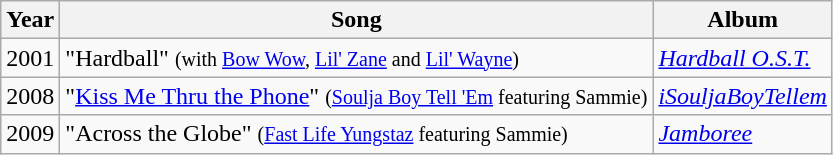<table class="wikitable">
<tr>
<th style="text-align:center">Year</th>
<th style="text-align:center">Song</th>
<th style="text-align:center">Album</th>
</tr>
<tr>
<td style="text-align:center;">2001</td>
<td style="text-align:left">"Hardball" <small>(with <a href='#'>Bow Wow</a>, <a href='#'>Lil' Zane</a> and <a href='#'>Lil' Wayne</a>)</small></td>
<td style="text-align:left"><em><a href='#'>Hardball O.S.T.</a></em></td>
</tr>
<tr>
<td style="text-align:center">2008</td>
<td style="text-align:left">"<a href='#'>Kiss Me Thru the Phone</a>" <small>(<a href='#'>Soulja Boy Tell 'Em</a> featuring Sammie)</small></td>
<td style="text-align:left"><em><a href='#'>iSouljaBoyTellem</a></em></td>
</tr>
<tr>
<td style="text-align:center;">2009</td>
<td style="text-align:left">"Across the Globe" <small>(<a href='#'>Fast Life Yungstaz</a> featuring Sammie)</small></td>
<td style="text-align:left"><em><a href='#'>Jamboree</a></em></td>
</tr>
</table>
